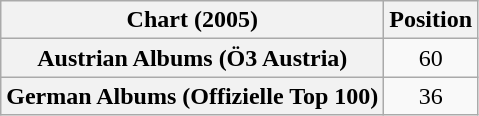<table class="wikitable sortable plainrowheaders" style="text-align:center">
<tr>
<th scope="col">Chart (2005)</th>
<th scope="col">Position</th>
</tr>
<tr>
<th scope="row">Austrian Albums (Ö3 Austria)</th>
<td>60</td>
</tr>
<tr>
<th scope="row">German Albums (Offizielle Top 100)</th>
<td>36</td>
</tr>
</table>
